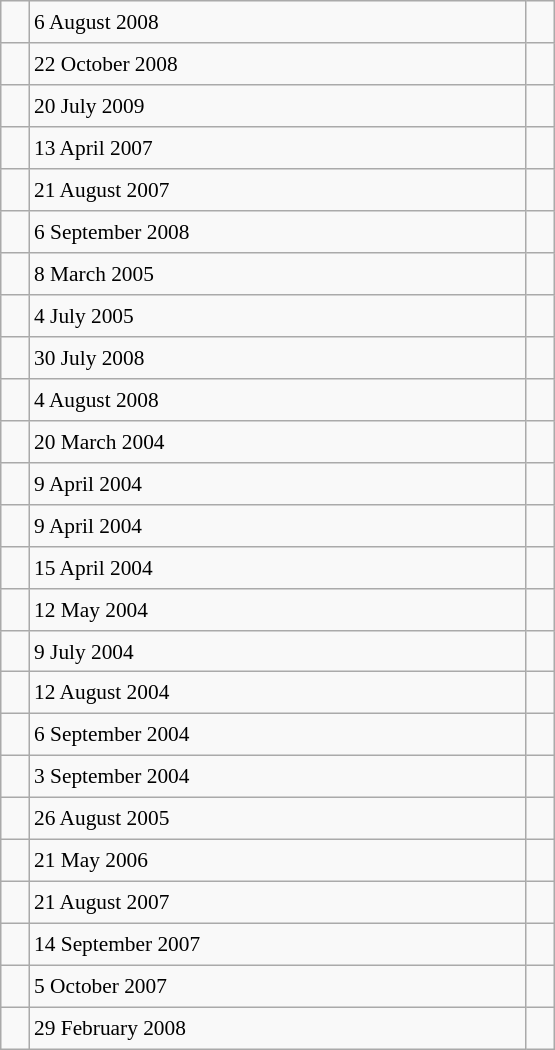<table class="wikitable" style="font-size: 89%; float: left; width: 26em; margin-right: 1em; height: 700px">
<tr>
<td></td>
<td>6 August 2008</td>
<td></td>
</tr>
<tr>
<td></td>
<td>22 October 2008</td>
<td></td>
</tr>
<tr>
<td></td>
<td>20 July 2009</td>
<td></td>
</tr>
<tr>
<td></td>
<td>13 April 2007</td>
<td></td>
</tr>
<tr>
<td></td>
<td>21 August 2007</td>
<td></td>
</tr>
<tr>
<td></td>
<td>6 September 2008</td>
<td></td>
</tr>
<tr>
<td></td>
<td>8 March 2005</td>
<td></td>
</tr>
<tr>
<td></td>
<td>4 July 2005</td>
<td></td>
</tr>
<tr>
<td></td>
<td>30 July 2008</td>
<td></td>
</tr>
<tr>
<td></td>
<td>4 August 2008</td>
<td></td>
</tr>
<tr>
<td></td>
<td>20 March 2004</td>
<td></td>
</tr>
<tr>
<td></td>
<td>9 April 2004</td>
<td></td>
</tr>
<tr>
<td></td>
<td>9 April 2004</td>
<td></td>
</tr>
<tr>
<td></td>
<td>15 April 2004</td>
<td></td>
</tr>
<tr>
<td></td>
<td>12 May 2004</td>
<td></td>
</tr>
<tr>
<td></td>
<td>9 July 2004</td>
<td></td>
</tr>
<tr>
<td></td>
<td>12 August 2004</td>
<td></td>
</tr>
<tr>
<td></td>
<td>6 September 2004</td>
<td></td>
</tr>
<tr>
<td></td>
<td>3 September 2004</td>
<td></td>
</tr>
<tr>
<td></td>
<td>26 August 2005</td>
<td></td>
</tr>
<tr>
<td></td>
<td>21 May 2006</td>
<td></td>
</tr>
<tr>
<td></td>
<td>21 August 2007</td>
<td></td>
</tr>
<tr>
<td></td>
<td>14 September 2007</td>
<td></td>
</tr>
<tr>
<td></td>
<td>5 October 2007</td>
<td></td>
</tr>
<tr>
<td></td>
<td>29 February 2008</td>
<td></td>
</tr>
</table>
